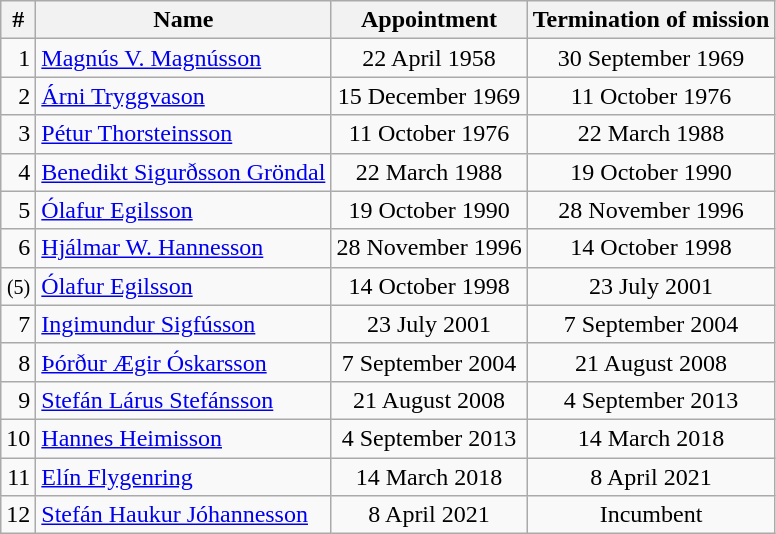<table class="wikitable">
<tr>
<th>#</th>
<th>Name</th>
<th>Appointment</th>
<th>Termination of mission</th>
</tr>
<tr>
<td style="text-align: right;">1</td>
<td><a href='#'>Magnús V. Magnússon</a></td>
<td style="text-align: center;">22 April 1958</td>
<td style="text-align: center;">30 September 1969</td>
</tr>
<tr>
<td style="text-align: right;">2</td>
<td><a href='#'>Árni Tryggvason</a></td>
<td style="text-align: center;">15 December 1969</td>
<td style="text-align: center;">11 October 1976</td>
</tr>
<tr>
<td style="text-align: right;">3</td>
<td><a href='#'>Pétur Thorsteinsson</a></td>
<td style="text-align: center;">11 October 1976</td>
<td style="text-align: center;">22 March 1988</td>
</tr>
<tr>
<td style="text-align: right;">4</td>
<td><a href='#'>Benedikt Sigurðsson Gröndal</a></td>
<td style="text-align: center;">22 March 1988</td>
<td style="text-align: center;">19 October 1990</td>
</tr>
<tr>
<td style="text-align: right;">5</td>
<td><a href='#'>Ólafur Egilsson</a></td>
<td style="text-align: center;">19 October 1990</td>
<td style="text-align: center;">28 November 1996</td>
</tr>
<tr>
<td style="text-align: right;">6</td>
<td><a href='#'>Hjálmar W. Hannesson</a></td>
<td style="text-align: center;">28 November 1996</td>
<td style="text-align: center;">14 October 1998</td>
</tr>
<tr>
<td style="text-align: right;"><small>(5)</small></td>
<td><a href='#'>Ólafur Egilsson</a></td>
<td style="text-align: center;">14 October 1998</td>
<td style="text-align: center;">23 July 2001</td>
</tr>
<tr>
<td style="text-align: right;">7</td>
<td><a href='#'>Ingimundur Sigfússon</a></td>
<td style="text-align: center;">23 July 2001</td>
<td style="text-align: center;">7 September 2004</td>
</tr>
<tr>
<td style="text-align: right;">8</td>
<td><a href='#'>Þórður Ægir Óskarsson</a></td>
<td style="text-align: center;">7 September 2004</td>
<td style="text-align: center;">21 August 2008</td>
</tr>
<tr>
<td style="text-align: right;">9</td>
<td><a href='#'>Stefán Lárus Stefánsson</a></td>
<td style="text-align: center;">21 August 2008</td>
<td style="text-align: center;">4 September 2013</td>
</tr>
<tr>
<td style="text-align: right;">10</td>
<td><a href='#'>Hannes Heimisson</a></td>
<td style="text-align: center;">4 September 2013</td>
<td style="text-align: center;">14 March 2018</td>
</tr>
<tr>
<td style="text-align: right;">11</td>
<td><a href='#'>Elín Flygenring</a></td>
<td style="text-align: center;">14 March 2018</td>
<td style="text-align: center;">8 April 2021</td>
</tr>
<tr>
<td style="text-align: right;">12</td>
<td><a href='#'>Stefán Haukur Jóhannesson</a></td>
<td style="text-align: center;">8 April 2021</td>
<td style="text-align: center;">Incumbent</td>
</tr>
</table>
